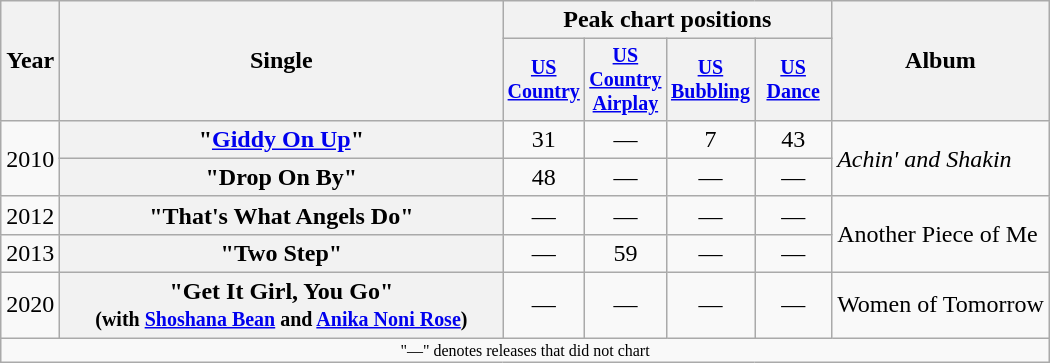<table class="wikitable plainrowheaders" style="text-align:center;">
<tr>
<th rowspan="2">Year</th>
<th rowspan="2" style="width:18em;">Single</th>
<th colspan="4">Peak chart positions</th>
<th rowspan="2">Album</th>
</tr>
<tr style="font-size:smaller;">
<th style="width:45px;"><a href='#'>US Country</a><br></th>
<th style="width:45px;"><a href='#'>US Country Airplay</a></th>
<th style="width:45px;"><a href='#'>US Bubbling</a><br></th>
<th style="width:45px;"><a href='#'>US Dance</a><br></th>
</tr>
<tr>
<td rowspan="2">2010</td>
<th scope="row">"<a href='#'>Giddy On Up</a>"</th>
<td>31</td>
<td>—</td>
<td>7</td>
<td>43</td>
<td style="text-align:left;" rowspan="2"><em>Achin' and Shakin<strong></td>
</tr>
<tr>
<th scope="row">"Drop On By"</th>
<td>48</td>
<td>—</td>
<td>—</td>
<td>—</td>
</tr>
<tr>
<td>2012</td>
<th scope="row">"That's What Angels Do"</th>
<td>—</td>
<td>—</td>
<td>—</td>
<td>—</td>
<td style="text-align:left;" rowspan="2"></em>Another Piece of Me<em></td>
</tr>
<tr>
<td>2013</td>
<th scope="row">"Two Step"</th>
<td>—</td>
<td>59</td>
<td>—</td>
<td>—</td>
</tr>
<tr>
<td>2020</td>
<th scope="row">"Get It Girl, You Go"<br><small>(with <a href='#'>Shoshana Bean</a> and <a href='#'>Anika Noni Rose</a>)</small></th>
<td>—</td>
<td>—</td>
<td>—</td>
<td>—</td>
<td style="text-align:left;"></em>Women of Tomorrow<em></td>
</tr>
<tr>
<td colspan="7" style="font-size:8pt">"—" denotes releases that did not chart</td>
</tr>
</table>
